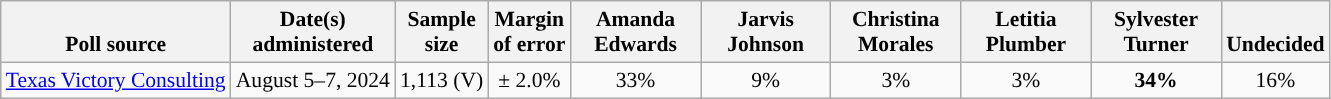<table class="wikitable" style="font-size:90%;text-align:center;">
<tr style="vertical-align:bottom">
<th>Poll source</th>
<th>Date(s)<br>administered</th>
<th>Sample<br>size</th>
<th>Margin<br>of error</th>
<th style="width:80px;">Amanda<br>Edwards</th>
<th style="width:80px;">Jarvis<br>Johnson</th>
<th style="width:80px;">Christina<br>Morales</th>
<th style="width:80px;">Letitia<br>Plumber</th>
<th style="width:80px;">Sylvester<br>Turner</th>
<th>Undecided</th>
</tr>
<tr>
<td style="text-align:left;"><a href='#'>Texas Victory Consulting</a></td>
<td>August 5–7, 2024</td>
<td>1,113 (V)</td>
<td>± 2.0%</td>
<td>33%</td>
<td>9%</td>
<td>3%</td>
<td>3%</td>
<td style="color:black;background-color:"><strong>34%</strong></td>
<td>16%</td>
</tr>
</table>
